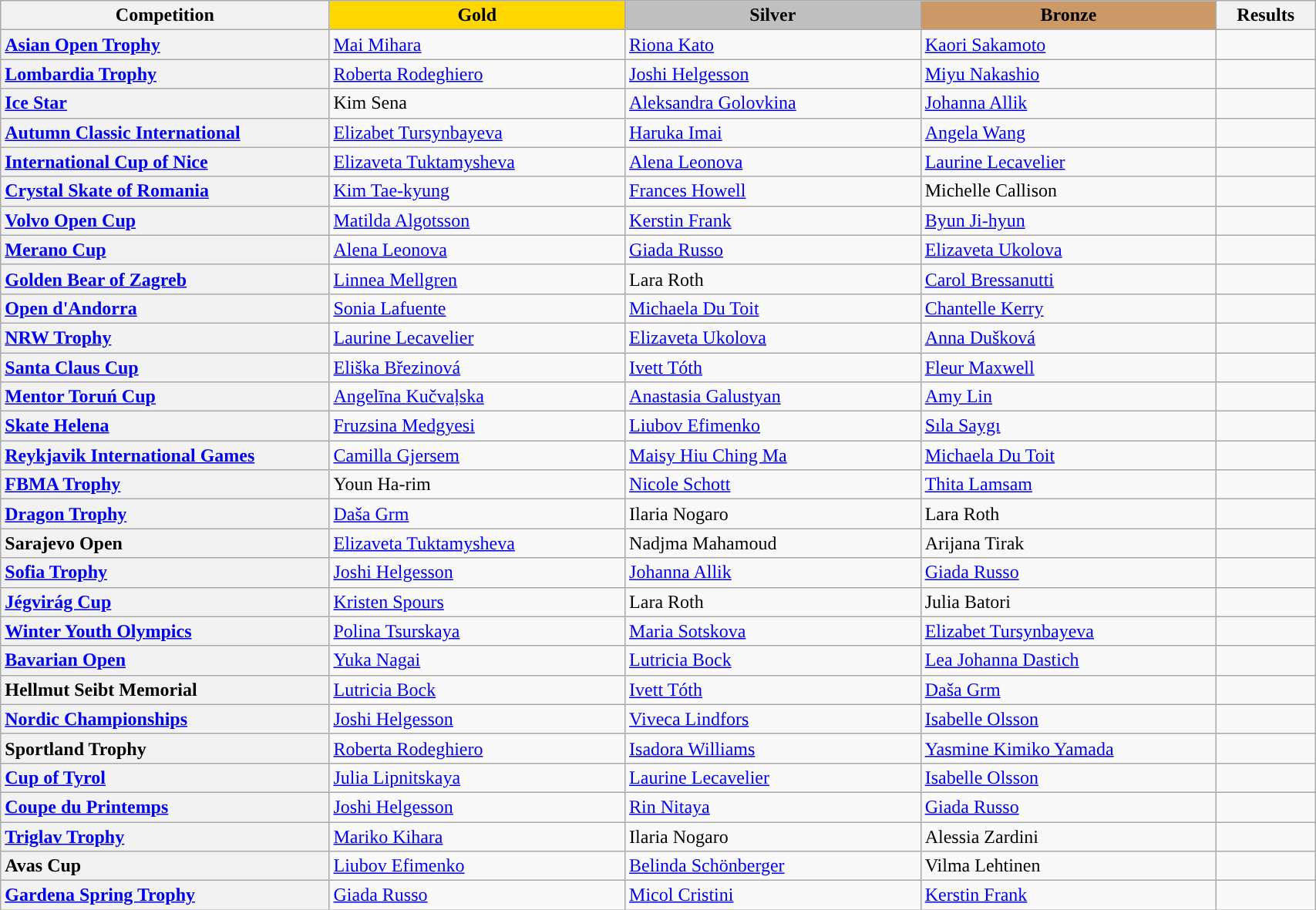<table class="wikitable unsortable" style="text-align:left; width:90%;">
<tr>
<th scope="col" style="text-align:center; width:25%;">Competition</th>
<td scope="col" style="text-align:center; width:22.5%; background:gold"><strong>Gold</strong></td>
<td scope="col" style="text-align:center; width:22.5%; background:silver"><strong>Silver</strong></td>
<td scope="col" style="text-align:center; width:22.5%; background:#c96"><strong>Bronze</strong></td>
<th scope="col" style="text-align:center; width:7.5%;">Results</th>
</tr>
<tr>
<th scope="row" style="text-align:left"> <a href='#'>Asian Open Trophy</a></th>
<td> <a href='#'>Mai Mihara</a></td>
<td> <a href='#'>Riona Kato</a></td>
<td> <a href='#'>Kaori Sakamoto</a></td>
<td></td>
</tr>
<tr>
<th scope="row" style="text-align:left"> <a href='#'>Lombardia Trophy</a></th>
<td> <a href='#'>Roberta Rodeghiero</a></td>
<td> <a href='#'>Joshi Helgesson</a></td>
<td> <a href='#'>Miyu Nakashio</a></td>
<td></td>
</tr>
<tr>
<th scope="row" style="text-align:left"> <a href='#'>Ice Star</a></th>
<td> Kim Sena</td>
<td> <a href='#'>Aleksandra Golovkina</a></td>
<td> <a href='#'>Johanna Allik</a></td>
<td></td>
</tr>
<tr>
<th scope="row" style="text-align:left"> <a href='#'>Autumn Classic International</a></th>
<td> <a href='#'>Elizabet Tursynbayeva</a></td>
<td> <a href='#'>Haruka Imai</a></td>
<td> <a href='#'>Angela Wang</a></td>
<td></td>
</tr>
<tr>
<th scope="row" style="text-align:left"> <a href='#'>International Cup of Nice</a></th>
<td> <a href='#'>Elizaveta Tuktamysheva</a></td>
<td> <a href='#'>Alena Leonova</a></td>
<td> <a href='#'>Laurine Lecavelier</a></td>
<td></td>
</tr>
<tr>
<th scope="row" style="text-align:left"> <a href='#'>Crystal Skate of Romania</a></th>
<td> <a href='#'>Kim Tae-kyung</a></td>
<td> <a href='#'>Frances Howell</a></td>
<td> Michelle Callison</td>
<td></td>
</tr>
<tr>
<th scope="row" style="text-align:left"> <a href='#'>Volvo Open Cup</a></th>
<td> <a href='#'>Matilda Algotsson</a></td>
<td> <a href='#'>Kerstin Frank</a></td>
<td> <a href='#'>Byun Ji-hyun</a></td>
<td></td>
</tr>
<tr>
<th scope="row" style="text-align:left"> <a href='#'>Merano Cup</a></th>
<td> <a href='#'>Alena Leonova</a></td>
<td> <a href='#'>Giada Russo</a></td>
<td> <a href='#'>Elizaveta Ukolova</a></td>
<td></td>
</tr>
<tr>
<th scope="row" style="text-align:left"> <a href='#'>Golden Bear of Zagreb</a></th>
<td> <a href='#'>Linnea Mellgren</a></td>
<td> Lara Roth</td>
<td> <a href='#'>Carol Bressanutti</a></td>
<td></td>
</tr>
<tr>
<th scope="row" style="text-align:left"> <a href='#'>Open d'Andorra</a></th>
<td> <a href='#'>Sonia Lafuente</a></td>
<td> <a href='#'>Michaela Du Toit</a></td>
<td> <a href='#'>Chantelle Kerry</a></td>
<td></td>
</tr>
<tr>
<th scope="row" style="text-align:left"> <a href='#'>NRW Trophy</a></th>
<td> <a href='#'>Laurine Lecavelier</a></td>
<td> <a href='#'>Elizaveta Ukolova</a></td>
<td> <a href='#'>Anna Dušková</a></td>
<td></td>
</tr>
<tr>
<th scope="row" style="text-align:left"> <a href='#'>Santa Claus Cup</a></th>
<td> <a href='#'>Eliška Březinová</a></td>
<td> <a href='#'>Ivett Tóth</a></td>
<td> <a href='#'>Fleur Maxwell</a></td>
<td></td>
</tr>
<tr>
<th scope="row" style="text-align:left"> <a href='#'>Mentor Toruń Cup</a></th>
<td> <a href='#'>Angelīna Kučvaļska</a></td>
<td> <a href='#'>Anastasia Galustyan</a></td>
<td> <a href='#'>Amy Lin</a></td>
<td></td>
</tr>
<tr>
<th scope="row" style="text-align:left"> <a href='#'>Skate Helena</a></th>
<td> <a href='#'>Fruzsina Medgyesi</a></td>
<td> <a href='#'>Liubov Efimenko</a></td>
<td> <a href='#'>Sıla Saygı</a></td>
<td></td>
</tr>
<tr>
<th scope="row" style="text-align:left"> <a href='#'>Reykjavik International Games</a></th>
<td> <a href='#'>Camilla Gjersem</a></td>
<td> <a href='#'>Maisy Hiu Ching Ma</a></td>
<td> <a href='#'>Michaela Du Toit</a></td>
<td></td>
</tr>
<tr>
<th scope="row" style="text-align:left"> <a href='#'>FBMA Trophy</a></th>
<td> Youn Ha-rim</td>
<td> <a href='#'>Nicole Schott</a></td>
<td> <a href='#'>Thita Lamsam</a></td>
<td></td>
</tr>
<tr>
<th scope="row" style="text-align:left"> <a href='#'>Dragon Trophy</a></th>
<td> <a href='#'>Daša Grm</a></td>
<td> Ilaria Nogaro</td>
<td> Lara Roth</td>
<td></td>
</tr>
<tr>
<th scope="row" style="text-align:left"> Sarajevo Open</th>
<td> <a href='#'>Elizaveta Tuktamysheva</a></td>
<td> Nadjma Mahamoud</td>
<td> Arijana Tirak</td>
<td></td>
</tr>
<tr>
<th scope="row" style="text-align:left"> <a href='#'>Sofia Trophy</a></th>
<td> <a href='#'>Joshi Helgesson</a></td>
<td> <a href='#'>Johanna Allik</a></td>
<td> <a href='#'>Giada Russo</a></td>
<td></td>
</tr>
<tr>
<th scope="row" style="text-align:left"> <a href='#'>Jégvirág Cup</a></th>
<td> <a href='#'>Kristen Spours</a></td>
<td> Lara Roth</td>
<td> Julia Batori</td>
<td></td>
</tr>
<tr>
<th scope="row" style="text-align:left"> <a href='#'>Winter Youth Olympics</a></th>
<td> <a href='#'>Polina Tsurskaya</a></td>
<td> <a href='#'>Maria Sotskova</a></td>
<td> <a href='#'>Elizabet Tursynbayeva</a></td>
<td></td>
</tr>
<tr>
<th scope="row" style="text-align:left"> <a href='#'>Bavarian Open</a></th>
<td> <a href='#'>Yuka Nagai</a></td>
<td> <a href='#'>Lutricia Bock</a></td>
<td> <a href='#'>Lea Johanna Dastich</a></td>
<td></td>
</tr>
<tr>
<th scope="row" style="text-align:left"> Hellmut Seibt Memorial</th>
<td> <a href='#'>Lutricia Bock</a></td>
<td> <a href='#'>Ivett Tóth</a></td>
<td> <a href='#'>Daša Grm</a></td>
<td></td>
</tr>
<tr>
<th scope="row" style="text-align:left"> <a href='#'>Nordic Championships</a></th>
<td> <a href='#'>Joshi Helgesson</a></td>
<td> <a href='#'>Viveca Lindfors</a></td>
<td> <a href='#'>Isabelle Olsson</a></td>
<td></td>
</tr>
<tr>
<th scope="row" style="text-align:left"> Sportland Trophy</th>
<td> <a href='#'>Roberta Rodeghiero</a></td>
<td> <a href='#'>Isadora Williams</a></td>
<td> <a href='#'>Yasmine Kimiko Yamada</a></td>
<td></td>
</tr>
<tr>
<th scope="row" style="text-align:left"> <a href='#'>Cup of Tyrol</a></th>
<td> <a href='#'>Julia Lipnitskaya</a></td>
<td> <a href='#'>Laurine Lecavelier</a></td>
<td> <a href='#'>Isabelle Olsson</a></td>
<td></td>
</tr>
<tr>
<th scope="row" style="text-align:left"> <a href='#'>Coupe du Printemps</a></th>
<td> <a href='#'>Joshi Helgesson</a></td>
<td> <a href='#'>Rin Nitaya</a></td>
<td> <a href='#'>Giada Russo</a></td>
<td></td>
</tr>
<tr>
<th scope="row" style="text-align:left"> <a href='#'>Triglav Trophy</a></th>
<td> <a href='#'>Mariko Kihara</a></td>
<td> Ilaria Nogaro</td>
<td> Alessia Zardini</td>
<td></td>
</tr>
<tr>
<th scope="row" style="text-align:left"> Avas Cup</th>
<td> <a href='#'>Liubov Efimenko</a></td>
<td> <a href='#'>Belinda Schönberger</a></td>
<td> Vilma Lehtinen</td>
<td></td>
</tr>
<tr>
<th scope="row" style="text-align:left"> <a href='#'>Gardena Spring Trophy</a></th>
<td> <a href='#'>Giada Russo</a></td>
<td> <a href='#'>Micol Cristini</a></td>
<td> <a href='#'>Kerstin Frank</a></td>
<td></td>
</tr>
</table>
